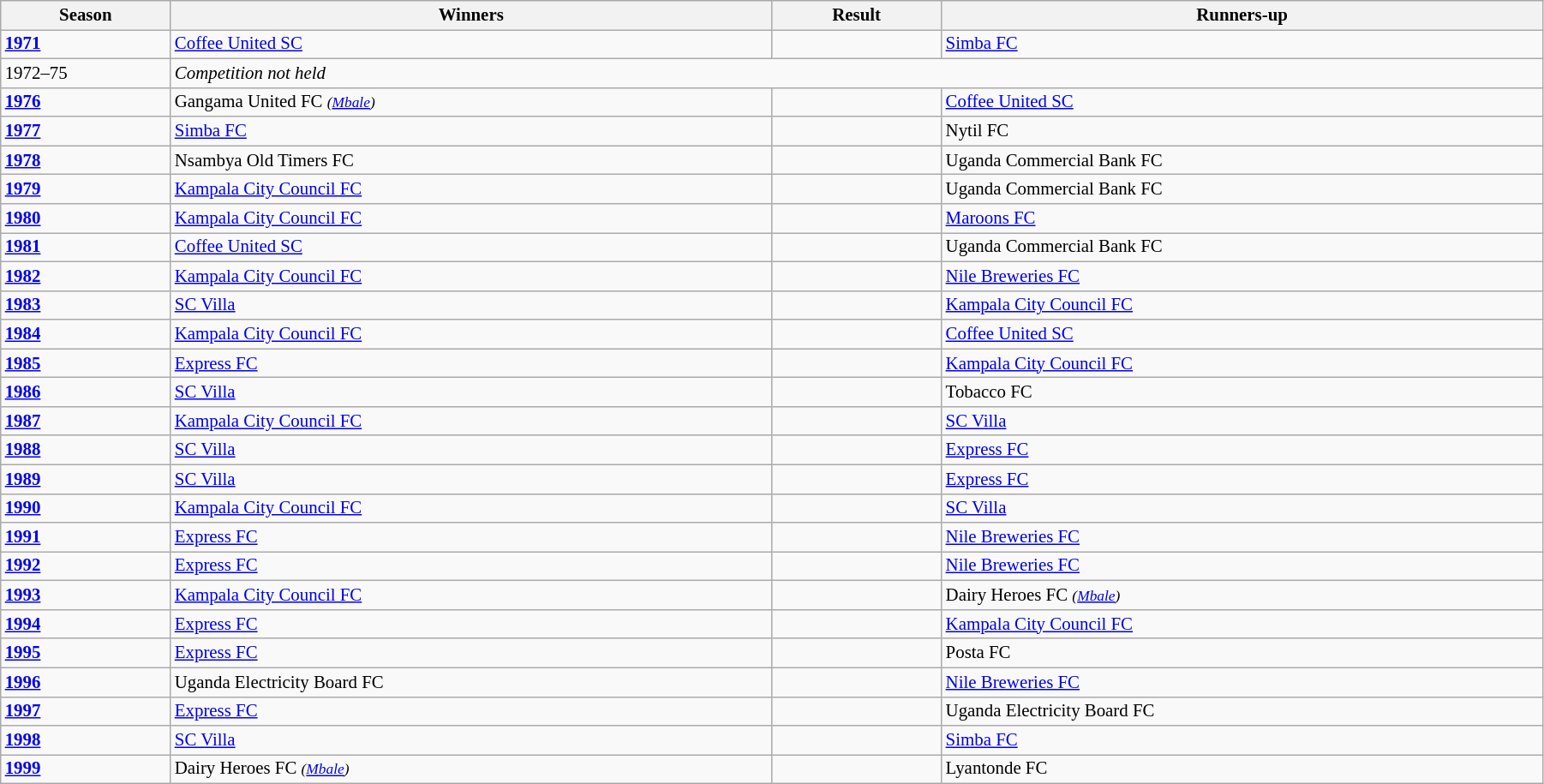<table class="wikitable" style="width:95%; font-size:87%">
<tr>
<th width="80px">Season</th>
<th width="300px">Winners</th>
<th width="80px">Result</th>
<th width="300px">Runners-up</th>
</tr>
<tr>
<td><strong><a href='#'>1971</a></strong></td>
<td><a href='#'>Coffee United SC</a></td>
<td></td>
<td><a href='#'>Simba FC</a></td>
</tr>
<tr>
<td><span>1972–75</span></td>
<td colspan=4><span><em>Competition not held</em></span></td>
</tr>
<tr>
<td><strong><a href='#'>1976</a></strong></td>
<td>Gangama United FC <small><em>(<a href='#'>Mbale</a>)</em></small></td>
<td></td>
<td><a href='#'>Coffee United SC</a></td>
</tr>
<tr>
<td><strong><a href='#'>1977</a></strong></td>
<td><a href='#'>Simba FC</a></td>
<td></td>
<td>Nytil FC</td>
</tr>
<tr>
<td><strong><a href='#'>1978</a></strong></td>
<td>Nsambya Old Timers FC</td>
<td></td>
<td>Uganda Commercial Bank FC</td>
</tr>
<tr>
<td><strong><a href='#'>1979</a></strong></td>
<td><a href='#'>Kampala City Council FC</a></td>
<td></td>
<td>Uganda Commercial Bank FC</td>
</tr>
<tr>
<td><strong><a href='#'>1980</a></strong></td>
<td><a href='#'>Kampala City Council FC</a></td>
<td></td>
<td><a href='#'>Maroons FC</a></td>
</tr>
<tr>
<td><strong><a href='#'>1981</a></strong></td>
<td><a href='#'>Coffee United SC</a></td>
<td></td>
<td>Uganda Commercial Bank FC</td>
</tr>
<tr>
<td><strong><a href='#'>1982</a></strong></td>
<td><a href='#'>Kampala City Council FC</a></td>
<td></td>
<td><a href='#'>Nile Breweries FC</a></td>
</tr>
<tr>
<td><strong><a href='#'>1983</a></strong></td>
<td><a href='#'>SC Villa</a></td>
<td></td>
<td><a href='#'>Kampala City Council FC</a></td>
</tr>
<tr>
<td><strong><a href='#'>1984</a></strong></td>
<td><a href='#'>Kampala City Council FC</a></td>
<td></td>
<td><a href='#'>Coffee United SC</a></td>
</tr>
<tr>
<td><strong><a href='#'>1985</a></strong></td>
<td><a href='#'>Express FC</a></td>
<td></td>
<td><a href='#'>Kampala City Council FC</a></td>
</tr>
<tr>
<td><strong><a href='#'>1986</a></strong></td>
<td><a href='#'>SC Villa</a></td>
<td></td>
<td>Tobacco FC</td>
</tr>
<tr>
<td><strong><a href='#'>1987</a></strong></td>
<td><a href='#'>Kampala City Council FC</a></td>
<td></td>
<td><a href='#'>SC Villa</a></td>
</tr>
<tr>
<td><strong><a href='#'>1988</a></strong></td>
<td><a href='#'>SC Villa</a></td>
<td></td>
<td><a href='#'>Express FC</a></td>
</tr>
<tr>
<td><strong><a href='#'>1989</a></strong></td>
<td><a href='#'>SC Villa</a></td>
<td></td>
<td><a href='#'>Express FC</a></td>
</tr>
<tr>
<td><strong><a href='#'>1990</a></strong></td>
<td><a href='#'>Kampala City Council FC</a></td>
<td></td>
<td><a href='#'>SC Villa</a></td>
</tr>
<tr>
<td><strong><a href='#'>1991</a></strong></td>
<td><a href='#'>Express FC</a></td>
<td></td>
<td><a href='#'>Nile Breweries FC</a></td>
</tr>
<tr>
<td><strong><a href='#'>1992</a></strong></td>
<td><a href='#'>Express FC</a></td>
<td></td>
<td><a href='#'>Nile Breweries FC</a></td>
</tr>
<tr>
<td><strong><a href='#'>1993</a></strong></td>
<td><a href='#'>Kampala City Council FC</a></td>
<td></td>
<td>Dairy Heroes FC <small><em>(<a href='#'>Mbale</a>)</em></small></td>
</tr>
<tr>
<td><strong><a href='#'>1994</a></strong></td>
<td><a href='#'>Express FC</a></td>
<td></td>
<td><a href='#'>Kampala City Council FC</a></td>
</tr>
<tr>
<td><strong><a href='#'>1995</a></strong></td>
<td><a href='#'>Express FC</a></td>
<td></td>
<td>Posta FC</td>
</tr>
<tr>
<td><strong><a href='#'>1996</a></strong></td>
<td>Uganda Electricity Board FC</td>
<td></td>
<td><a href='#'>Nile Breweries FC</a></td>
</tr>
<tr>
<td><strong><a href='#'>1997</a></strong></td>
<td><a href='#'>Express FC</a></td>
<td></td>
<td>Uganda Electricity Board FC</td>
</tr>
<tr>
<td><strong><a href='#'>1998</a></strong></td>
<td><a href='#'>SC Villa</a></td>
<td></td>
<td><a href='#'>Simba FC</a></td>
</tr>
<tr>
<td><strong><a href='#'>1999</a></strong></td>
<td>Dairy Heroes FC <small><em>(<a href='#'>Mbale</a>)</em></small></td>
<td></td>
<td>Lyantonde FC</td>
</tr>
</table>
